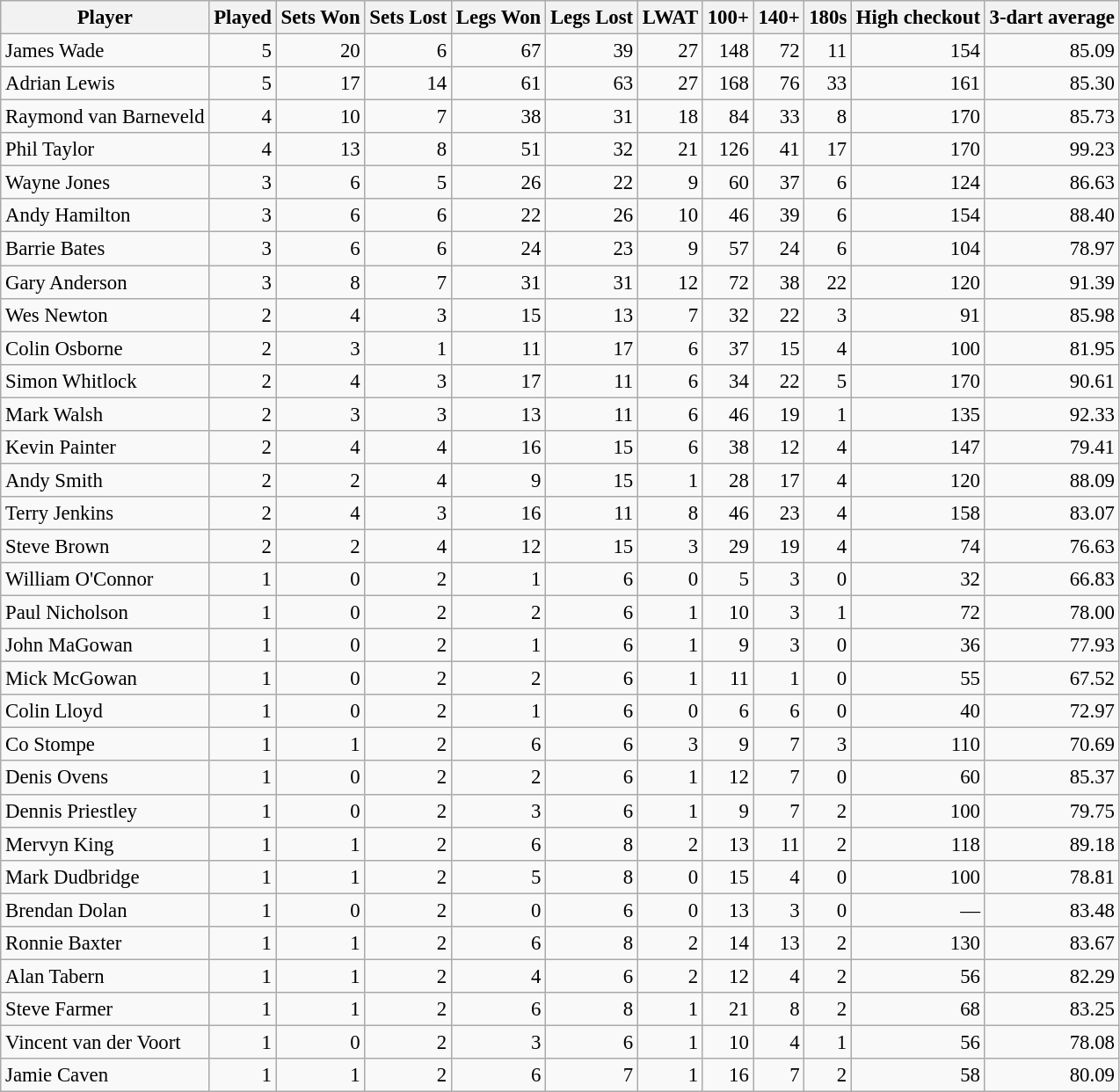<table class="wikitable sortable" style="font-size: 95%; text-align: right">
<tr>
<th>Player</th>
<th>Played</th>
<th>Sets Won</th>
<th>Sets Lost</th>
<th>Legs Won</th>
<th>Legs Lost</th>
<th>LWAT</th>
<th>100+</th>
<th>140+</th>
<th>180s</th>
<th>High checkout</th>
<th>3-dart average</th>
</tr>
<tr>
<td align="left"> James Wade</td>
<td>5</td>
<td>20</td>
<td>6</td>
<td>67</td>
<td>39</td>
<td>27</td>
<td>148</td>
<td>72</td>
<td>11</td>
<td>154</td>
<td>85.09</td>
</tr>
<tr>
<td align="left"> Adrian Lewis</td>
<td>5</td>
<td>17</td>
<td>14</td>
<td>61</td>
<td>63</td>
<td>27</td>
<td>168</td>
<td>76</td>
<td>33</td>
<td>161</td>
<td>85.30</td>
</tr>
<tr>
<td align="left"> Raymond van Barneveld</td>
<td>4</td>
<td>10</td>
<td>7</td>
<td>38</td>
<td>31</td>
<td>18</td>
<td>84</td>
<td>33</td>
<td>8</td>
<td>170</td>
<td>85.73</td>
</tr>
<tr>
<td align="left"> Phil Taylor</td>
<td>4</td>
<td>13</td>
<td>8</td>
<td>51</td>
<td>32</td>
<td>21</td>
<td>126</td>
<td>41</td>
<td>17</td>
<td>170</td>
<td>99.23</td>
</tr>
<tr>
<td align="left"> Wayne Jones</td>
<td>3</td>
<td>6</td>
<td>5</td>
<td>26</td>
<td>22</td>
<td>9</td>
<td>60</td>
<td>37</td>
<td>6</td>
<td>124</td>
<td>86.63</td>
</tr>
<tr>
<td align="left"> Andy Hamilton</td>
<td>3</td>
<td>6</td>
<td>6</td>
<td>22</td>
<td>26</td>
<td>10</td>
<td>46</td>
<td>39</td>
<td>6</td>
<td>154</td>
<td>88.40</td>
</tr>
<tr>
<td align="left"> Barrie Bates</td>
<td>3</td>
<td>6</td>
<td>6</td>
<td>24</td>
<td>23</td>
<td>9</td>
<td>57</td>
<td>24</td>
<td>6</td>
<td>104</td>
<td>78.97</td>
</tr>
<tr>
<td align="left"> Gary Anderson</td>
<td>3</td>
<td>8</td>
<td>7</td>
<td>31</td>
<td>31</td>
<td>12</td>
<td>72</td>
<td>38</td>
<td>22</td>
<td>120</td>
<td>91.39</td>
</tr>
<tr>
<td align="left"> Wes Newton</td>
<td>2</td>
<td>4</td>
<td>3</td>
<td>15</td>
<td>13</td>
<td>7</td>
<td>32</td>
<td>22</td>
<td>3</td>
<td>91</td>
<td>85.98</td>
</tr>
<tr>
<td align="left"> Colin Osborne</td>
<td>2</td>
<td>3</td>
<td>1</td>
<td>11</td>
<td>17</td>
<td>6</td>
<td>37</td>
<td>15</td>
<td>4</td>
<td>100</td>
<td>81.95</td>
</tr>
<tr>
<td align="left"> Simon Whitlock</td>
<td>2</td>
<td>4</td>
<td>3</td>
<td>17</td>
<td>11</td>
<td>6</td>
<td>34</td>
<td>22</td>
<td>5</td>
<td>170</td>
<td>90.61</td>
</tr>
<tr>
<td align="left"> Mark Walsh</td>
<td>2</td>
<td>3</td>
<td>3</td>
<td>13</td>
<td>11</td>
<td>6</td>
<td>46</td>
<td>19</td>
<td>1</td>
<td>135</td>
<td>92.33</td>
</tr>
<tr>
<td align="left"> Kevin Painter</td>
<td>2</td>
<td>4</td>
<td>4</td>
<td>16</td>
<td>15</td>
<td>6</td>
<td>38</td>
<td>12</td>
<td>4</td>
<td>147</td>
<td>79.41</td>
</tr>
<tr>
<td align="left"> Andy Smith</td>
<td>2</td>
<td>2</td>
<td>4</td>
<td>9</td>
<td>15</td>
<td>1</td>
<td>28</td>
<td>17</td>
<td>4</td>
<td>120</td>
<td>88.09</td>
</tr>
<tr>
<td align="left"> Terry Jenkins</td>
<td>2</td>
<td>4</td>
<td>3</td>
<td>16</td>
<td>11</td>
<td>8</td>
<td>46</td>
<td>23</td>
<td>4</td>
<td>158</td>
<td>83.07</td>
</tr>
<tr>
<td align="left"> Steve Brown</td>
<td>2</td>
<td>2</td>
<td>4</td>
<td>12</td>
<td>15</td>
<td>3</td>
<td>29</td>
<td>19</td>
<td>4</td>
<td>74</td>
<td>76.63</td>
</tr>
<tr>
<td align="left"> William O'Connor</td>
<td>1</td>
<td>0</td>
<td>2</td>
<td>1</td>
<td>6</td>
<td>0</td>
<td>5</td>
<td>3</td>
<td>0</td>
<td>32</td>
<td>66.83</td>
</tr>
<tr>
<td align="left"> Paul Nicholson</td>
<td>1</td>
<td>0</td>
<td>2</td>
<td>2</td>
<td>6</td>
<td>1</td>
<td>10</td>
<td>3</td>
<td>1</td>
<td>72</td>
<td>78.00</td>
</tr>
<tr>
<td align="left"> John MaGowan</td>
<td>1</td>
<td>0</td>
<td>2</td>
<td>1</td>
<td>6</td>
<td>1</td>
<td>9</td>
<td>3</td>
<td>0</td>
<td>36</td>
<td>77.93</td>
</tr>
<tr>
<td align="left"> Mick McGowan</td>
<td>1</td>
<td>0</td>
<td>2</td>
<td>2</td>
<td>6</td>
<td>1</td>
<td>11</td>
<td>1</td>
<td>0</td>
<td>55</td>
<td>67.52</td>
</tr>
<tr>
<td align="left"> Colin Lloyd</td>
<td>1</td>
<td>0</td>
<td>2</td>
<td>1</td>
<td>6</td>
<td>0</td>
<td>6</td>
<td>6</td>
<td>0</td>
<td>40</td>
<td>72.97</td>
</tr>
<tr>
<td align="left"> Co Stompe</td>
<td>1</td>
<td>1</td>
<td>2</td>
<td>6</td>
<td>6</td>
<td>3</td>
<td>9</td>
<td>7</td>
<td>3</td>
<td>110</td>
<td>70.69</td>
</tr>
<tr>
<td align="left"> Denis Ovens</td>
<td>1</td>
<td>0</td>
<td>2</td>
<td>2</td>
<td>6</td>
<td>1</td>
<td>12</td>
<td>7</td>
<td>0</td>
<td>60</td>
<td>85.37</td>
</tr>
<tr>
<td align="left"> Dennis Priestley</td>
<td>1</td>
<td>0</td>
<td>2</td>
<td>3</td>
<td>6</td>
<td>1</td>
<td>9</td>
<td>7</td>
<td>2</td>
<td>100</td>
<td>79.75</td>
</tr>
<tr>
<td align="left"> Mervyn King</td>
<td>1</td>
<td>1</td>
<td>2</td>
<td>6</td>
<td>8</td>
<td>2</td>
<td>13</td>
<td>11</td>
<td>2</td>
<td>118</td>
<td>89.18</td>
</tr>
<tr>
<td align="left"> Mark Dudbridge</td>
<td>1</td>
<td>1</td>
<td>2</td>
<td>5</td>
<td>8</td>
<td>0</td>
<td>15</td>
<td>4</td>
<td>0</td>
<td>100</td>
<td>78.81</td>
</tr>
<tr>
<td align="left"> Brendan Dolan</td>
<td>1</td>
<td>0</td>
<td>2</td>
<td>0</td>
<td>6</td>
<td>0</td>
<td>13</td>
<td>3</td>
<td>0</td>
<td>—</td>
<td>83.48</td>
</tr>
<tr>
<td align="left"> Ronnie Baxter</td>
<td>1</td>
<td>1</td>
<td>2</td>
<td>6</td>
<td>8</td>
<td>2</td>
<td>14</td>
<td>13</td>
<td>2</td>
<td>130</td>
<td>83.67</td>
</tr>
<tr>
<td align="left"> Alan Tabern</td>
<td>1</td>
<td>1</td>
<td>2</td>
<td>4</td>
<td>6</td>
<td>2</td>
<td>12</td>
<td>4</td>
<td>2</td>
<td>56</td>
<td>82.29</td>
</tr>
<tr>
<td align="left"> Steve Farmer</td>
<td>1</td>
<td>1</td>
<td>2</td>
<td>6</td>
<td>8</td>
<td>1</td>
<td>21</td>
<td>8</td>
<td>2</td>
<td>68</td>
<td>83.25</td>
</tr>
<tr>
<td align="left"> Vincent van der Voort</td>
<td>1</td>
<td>0</td>
<td>2</td>
<td>3</td>
<td>6</td>
<td>1</td>
<td>10</td>
<td>4</td>
<td>1</td>
<td>56</td>
<td>78.08</td>
</tr>
<tr>
<td align="left"> Jamie Caven</td>
<td>1</td>
<td>1</td>
<td>2</td>
<td>6</td>
<td>7</td>
<td>1</td>
<td>16</td>
<td>7</td>
<td>2</td>
<td>58</td>
<td>80.09</td>
</tr>
</table>
